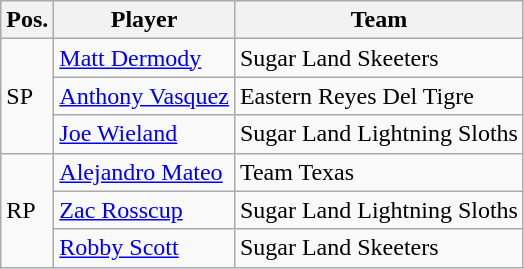<table class="wikitable" style="text-align:left;">
<tr>
<th>Pos.</th>
<th>Player</th>
<th>Team</th>
</tr>
<tr>
<td rowspan=3>SP</td>
<td><a href='#'>Matt Dermody</a></td>
<td>Sugar Land Skeeters</td>
</tr>
<tr>
<td><a href='#'>Anthony Vasquez</a></td>
<td>Eastern Reyes Del Tigre</td>
</tr>
<tr>
<td><a href='#'>Joe Wieland</a></td>
<td>Sugar Land Lightning Sloths</td>
</tr>
<tr>
<td rowspan=3>RP</td>
<td><a href='#'>Alejandro Mateo</a></td>
<td>Team Texas</td>
</tr>
<tr>
<td><a href='#'>Zac Rosscup</a></td>
<td>Sugar Land Lightning Sloths</td>
</tr>
<tr>
<td><a href='#'>Robby Scott</a></td>
<td>Sugar Land Skeeters</td>
</tr>
</table>
